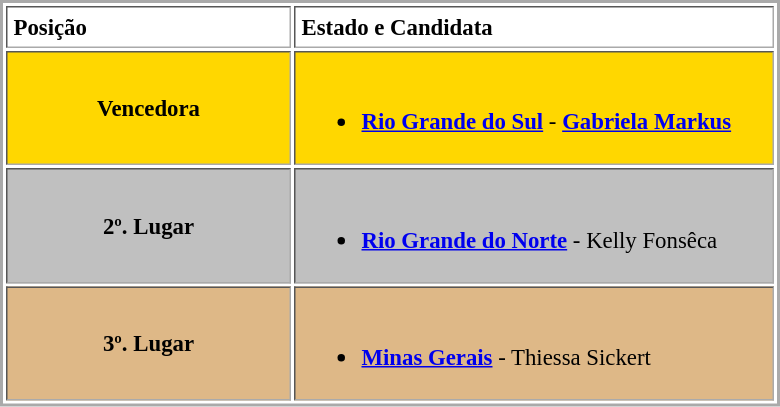<table class="sortable" border="5" cellpadding="4" cellspacing="2" style="margin: 1em 1em 1em 0; background: #FFFFFF; border: 2px #aaa solid; border-collapse: 2px collapse; font-size: 95%;">
<tr>
<td width="180"><span><strong>Posição</strong></span></td>
<td width="310"><span><strong>Estado e Candidata</strong></span></td>
</tr>
<tr bgcolor="gold">
<td align="center"><strong>Vencedora</strong></td>
<td><br><ul><li><strong><a href='#'>Rio Grande do Sul</a></strong> - <strong><a href='#'>Gabriela Markus</a></strong> </li></ul></td>
</tr>
<tr bgcolor="silver">
<td align="center"><strong>2º. Lugar</strong></td>
<td><br><ul><li><strong><a href='#'>Rio Grande do Norte</a></strong> - Kelly Fonsêca </li></ul></td>
</tr>
<tr bgcolor="DEB887">
<td align="center"><strong>3º. Lugar</strong></td>
<td><br><ul><li><strong><a href='#'>Minas Gerais</a></strong> - Thiessa Sickert</li></ul></td>
</tr>
</table>
